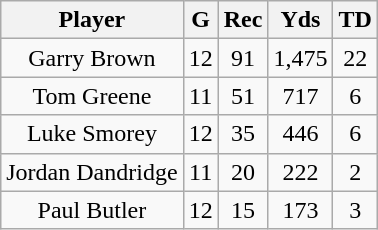<table class="wikitable" style="text-align:center;">
<tr>
<th>Player</th>
<th>G</th>
<th>Rec</th>
<th>Yds</th>
<th>TD</th>
</tr>
<tr>
<td>Garry Brown</td>
<td>12</td>
<td>91</td>
<td>1,475</td>
<td>22</td>
</tr>
<tr>
<td>Tom Greene</td>
<td>11</td>
<td>51</td>
<td>717</td>
<td>6</td>
</tr>
<tr>
<td>Luke Smorey</td>
<td>12</td>
<td>35</td>
<td>446</td>
<td>6</td>
</tr>
<tr>
<td>Jordan Dandridge</td>
<td>11</td>
<td>20</td>
<td>222</td>
<td>2</td>
</tr>
<tr>
<td>Paul Butler</td>
<td>12</td>
<td>15</td>
<td>173</td>
<td>3</td>
</tr>
</table>
